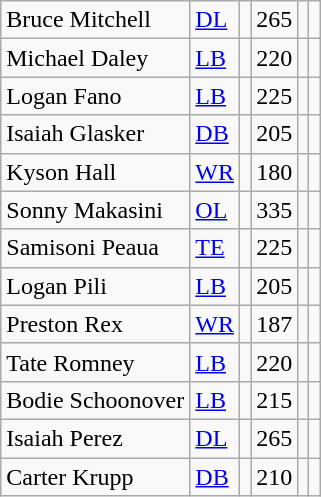<table class="wikitable sortable" border="2">
<tr>
<td>Bruce Mitchell</td>
<td><a href='#'>DL</a></td>
<td></td>
<td>265</td>
<td></td>
<td></td>
</tr>
<tr>
<td>Michael Daley</td>
<td><a href='#'>LB</a></td>
<td></td>
<td>220</td>
<td></td>
<td></td>
</tr>
<tr>
<td>Logan Fano</td>
<td><a href='#'>LB</a></td>
<td></td>
<td>225</td>
<td></td>
<td></td>
</tr>
<tr>
<td>Isaiah Glasker</td>
<td><a href='#'>DB</a></td>
<td></td>
<td>205</td>
<td></td>
<td></td>
</tr>
<tr>
<td>Kyson Hall</td>
<td><a href='#'>WR</a></td>
<td></td>
<td>180</td>
<td></td>
<td></td>
</tr>
<tr>
<td>Sonny Makasini</td>
<td><a href='#'>OL</a></td>
<td></td>
<td>335</td>
<td></td>
<td></td>
</tr>
<tr>
<td>Samisoni Peaua</td>
<td><a href='#'>TE</a></td>
<td></td>
<td>225</td>
<td></td>
<td></td>
</tr>
<tr>
<td>Logan Pili</td>
<td><a href='#'>LB</a></td>
<td></td>
<td>205</td>
<td></td>
<td></td>
</tr>
<tr>
<td>Preston Rex</td>
<td><a href='#'>WR</a></td>
<td></td>
<td>187</td>
<td></td>
<td></td>
</tr>
<tr>
<td>Tate Romney</td>
<td><a href='#'>LB</a></td>
<td></td>
<td>220</td>
<td></td>
<td></td>
</tr>
<tr>
<td>Bodie Schoonover</td>
<td><a href='#'>LB</a></td>
<td></td>
<td>215</td>
<td></td>
<td></td>
</tr>
<tr>
<td>Isaiah Perez</td>
<td><a href='#'>DL</a></td>
<td></td>
<td>265</td>
<td></td>
<td></td>
</tr>
<tr>
<td>Carter Krupp</td>
<td><a href='#'>DB</a></td>
<td></td>
<td>210</td>
<td></td>
<td></td>
</tr>
</table>
